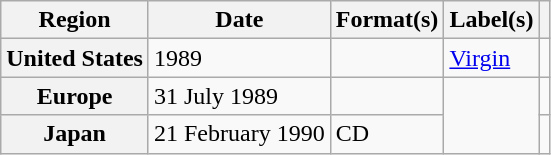<table class="wikitable plainrowheaders">
<tr>
<th scope="col">Region</th>
<th scope="col">Date</th>
<th scope="col">Format(s)</th>
<th scope="col">Label(s)</th>
<th scope="col"></th>
</tr>
<tr>
<th scope="row">United States</th>
<td>1989</td>
<td></td>
<td><a href='#'>Virgin</a></td>
<td></td>
</tr>
<tr>
<th scope="row">Europe</th>
<td>31 July 1989</td>
<td></td>
<td rowspan="2"></td>
<td></td>
</tr>
<tr>
<th scope="row">Japan</th>
<td>21 February 1990</td>
<td>CD</td>
<td></td>
</tr>
</table>
